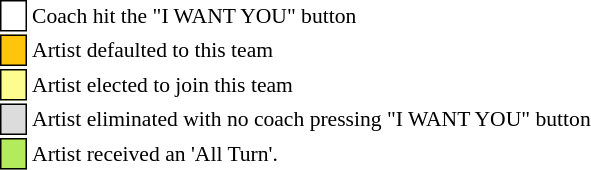<table class="toccolours" style="font-size: 90%; white-space: nowrap;">
<tr>
<td style="background-color:white; border: 1px solid black;"> <strong></strong> </td>
<td>Coach hit the "I WANT YOU" button</td>
</tr>
<tr>
<td style="background-color:#FFC40C; border: 1px solid black">    </td>
<td>Artist defaulted to this team</td>
</tr>
<tr>
<td style="background-color:#FDFC8F; border: 1px solid black;">    </td>
<td>Artist elected to join this team</td>
</tr>
<tr>
<td style="background-color:#DCDCDC; border: 1px solid black">    </td>
<td>Artist eliminated with no coach pressing "I WANT YOU" button</td>
</tr>
<tr>
<td style="background-color:#B2EC5D; border: 1px solid black">    </td>
<td>Artist received an 'All Turn'.</td>
</tr>
<tr>
</tr>
</table>
